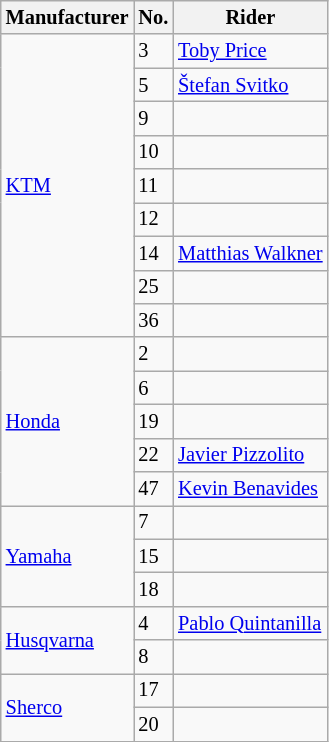<table class="wikitable" style="font-size:85%">
<tr>
<th>Manufacturer</th>
<th>No.</th>
<th>Rider</th>
</tr>
<tr>
<td rowspan=9> <a href='#'>KTM</a></td>
<td>3</td>
<td> <a href='#'>Toby Price</a></td>
</tr>
<tr>
<td>5</td>
<td> <a href='#'>Štefan Svitko</a></td>
</tr>
<tr>
<td>9</td>
<td></td>
</tr>
<tr>
<td>10</td>
<td></td>
</tr>
<tr>
<td>11</td>
<td></td>
</tr>
<tr>
<td>12</td>
<td></td>
</tr>
<tr>
<td>14</td>
<td> <a href='#'>Matthias Walkner</a></td>
</tr>
<tr>
<td>25</td>
<td></td>
</tr>
<tr>
<td>36</td>
<td></td>
</tr>
<tr>
<td rowspan=5> <a href='#'>Honda</a></td>
<td>2</td>
<td></td>
</tr>
<tr>
<td>6</td>
<td></td>
</tr>
<tr>
<td>19</td>
<td></td>
</tr>
<tr>
<td>22</td>
<td> <a href='#'>Javier Pizzolito</a></td>
</tr>
<tr>
<td>47</td>
<td> <a href='#'>Kevin Benavides</a></td>
</tr>
<tr>
<td rowspan=3> <a href='#'>Yamaha</a></td>
<td>7</td>
<td></td>
</tr>
<tr>
<td>15</td>
<td></td>
</tr>
<tr>
<td>18</td>
<td></td>
</tr>
<tr>
<td rowspan=2> <a href='#'>Husqvarna</a></td>
<td>4</td>
<td> <a href='#'>Pablo Quintanilla</a></td>
</tr>
<tr>
<td>8</td>
<td></td>
</tr>
<tr>
<td rowspan=2> <a href='#'>Sherco</a></td>
<td>17</td>
<td></td>
</tr>
<tr>
<td>20</td>
<td></td>
</tr>
</table>
